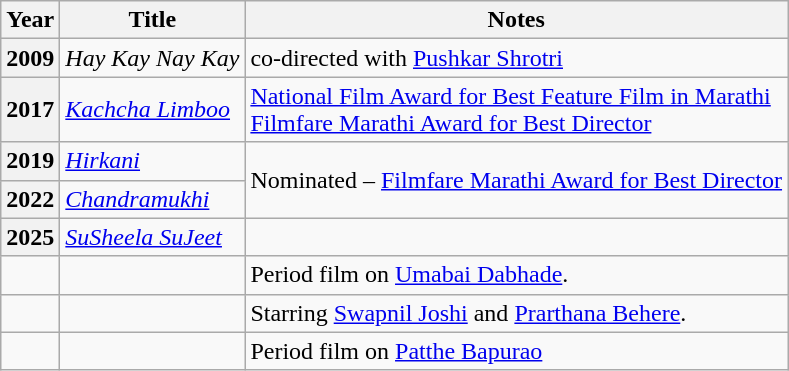<table class="wikitable plainrowheaders sortable" style="margin-right: 0;">
<tr>
<th scope="col">Year</th>
<th scope="col">Title</th>
<th scope="col" class="unsortable">Notes</th>
</tr>
<tr>
<th scope="row">2009</th>
<td><em>Hay Kay Nay Kay</em></td>
<td>co-directed with <a href='#'>Pushkar Shrotri</a></td>
</tr>
<tr>
<th scope="row">2017</th>
<td><em><a href='#'>Kachcha Limboo</a></em></td>
<td><a href='#'>National Film Award for Best Feature Film in Marathi</a><br><a href='#'>Filmfare Marathi Award for Best Director</a></td>
</tr>
<tr>
<th scope="row">2019</th>
<td><em><a href='#'>Hirkani</a></em></td>
<td rowspan="2">Nominated – <a href='#'>Filmfare Marathi Award for Best Director</a></td>
</tr>
<tr>
<th scope="row">2022</th>
<td><em><a href='#'>Chandramukhi</a></em></td>
</tr>
<tr>
<th scope="row">2025</th>
<td><em><a href='#'>SuSheela SuJeet</a></em></td>
<td></td>
</tr>
<tr>
<td></td>
<td></td>
<td>Period film on <a href='#'>Umabai Dabhade</a>.</td>
</tr>
<tr>
<td></td>
<td></td>
<td>Starring <a href='#'>Swapnil Joshi</a> and <a href='#'>Prarthana Behere</a>.</td>
</tr>
<tr>
<td></td>
<td></td>
<td>Period film on <a href='#'>Patthe Bapurao</a></td>
</tr>
</table>
